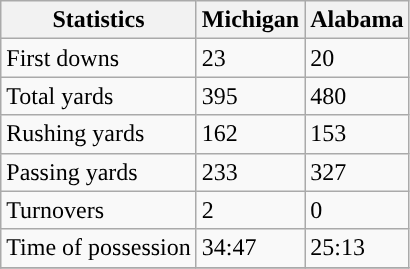<table class="wikitable" style="float: left;">
<tr>
<th>Statistics</th>
<th>Michigan</th>
<th>Alabama</th>
</tr>
<tr>
<td>First downs</td>
<td>23</td>
<td>20</td>
</tr>
<tr>
<td>Total yards</td>
<td>395</td>
<td>480</td>
</tr>
<tr>
<td>Rushing yards</td>
<td>162</td>
<td>153</td>
</tr>
<tr>
<td>Passing yards</td>
<td>233</td>
<td>327</td>
</tr>
<tr>
<td>Turnovers</td>
<td>2</td>
<td>0</td>
</tr>
<tr>
<td>Time of possession</td>
<td>34:47</td>
<td>25:13</td>
</tr>
<tr>
</tr>
</table>
